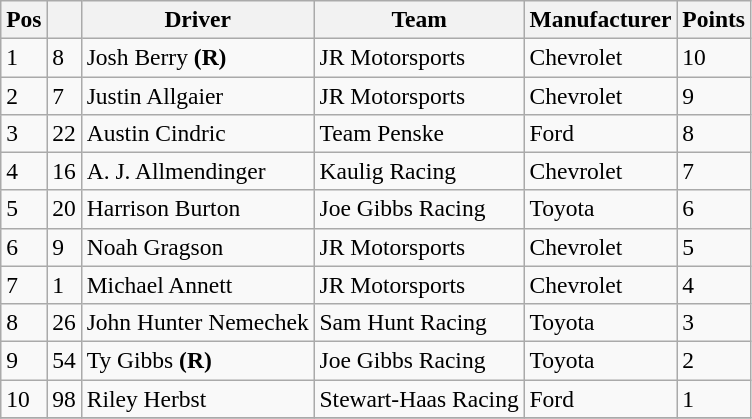<table class="wikitable" style="font-size:98%">
<tr>
<th>Pos</th>
<th></th>
<th>Driver</th>
<th>Team</th>
<th>Manufacturer</th>
<th>Points</th>
</tr>
<tr>
<td>1</td>
<td>8</td>
<td>Josh Berry <strong>(R)</strong></td>
<td>JR Motorsports</td>
<td>Chevrolet</td>
<td>10</td>
</tr>
<tr>
<td>2</td>
<td>7</td>
<td>Justin Allgaier</td>
<td>JR Motorsports</td>
<td>Chevrolet</td>
<td>9</td>
</tr>
<tr>
<td>3</td>
<td>22</td>
<td>Austin Cindric</td>
<td>Team Penske</td>
<td>Ford</td>
<td>8</td>
</tr>
<tr>
<td>4</td>
<td>16</td>
<td>A. J. Allmendinger</td>
<td>Kaulig Racing</td>
<td>Chevrolet</td>
<td>7</td>
</tr>
<tr>
<td>5</td>
<td>20</td>
<td>Harrison Burton</td>
<td>Joe Gibbs Racing</td>
<td>Toyota</td>
<td>6</td>
</tr>
<tr>
<td>6</td>
<td>9</td>
<td>Noah Gragson</td>
<td>JR Motorsports</td>
<td>Chevrolet</td>
<td>5</td>
</tr>
<tr>
<td>7</td>
<td>1</td>
<td>Michael Annett</td>
<td>JR Motorsports</td>
<td>Chevrolet</td>
<td>4</td>
</tr>
<tr>
<td>8</td>
<td>26</td>
<td>John Hunter Nemechek</td>
<td>Sam Hunt Racing</td>
<td>Toyota</td>
<td>3</td>
</tr>
<tr>
<td>9</td>
<td>54</td>
<td>Ty Gibbs <strong>(R)</strong></td>
<td>Joe Gibbs Racing</td>
<td>Toyota</td>
<td>2</td>
</tr>
<tr>
<td>10</td>
<td>98</td>
<td>Riley Herbst</td>
<td>Stewart-Haas Racing</td>
<td>Ford</td>
<td>1</td>
</tr>
<tr>
</tr>
</table>
